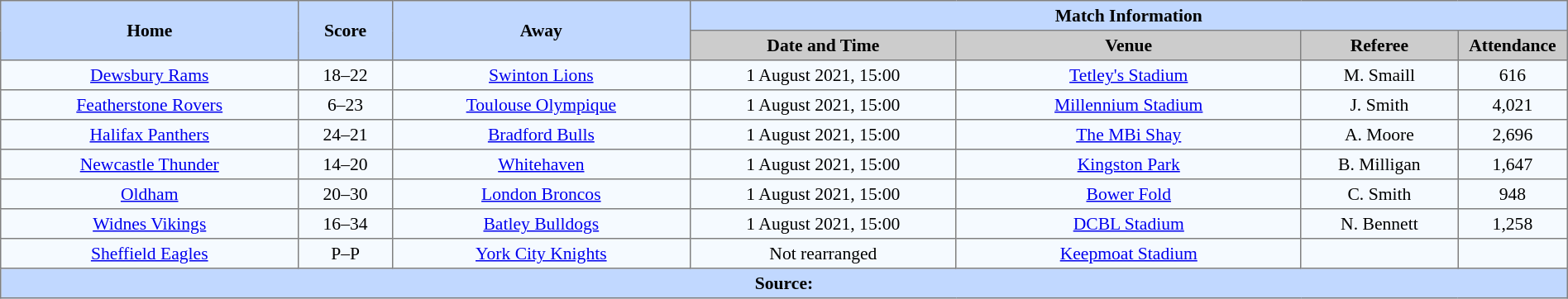<table border=1 style="border-collapse:collapse; font-size:90%; text-align:center;" cellpadding=3 cellspacing=0 width=100%>
<tr style="background:#c1d8ff;">
<th scope="col" rowspan=2 width=19%>Home</th>
<th scope="col" rowspan=2 width=6%>Score</th>
<th scope="col" rowspan=2 width=19%>Away</th>
<th colspan=6>Match Information</th>
</tr>
<tr style="background:#cccccc;">
<th scope="col" width=17%>Date and Time</th>
<th scope="col" width=22%>Venue</th>
<th scope="col" width=10%>Referee</th>
<th scope="col" width=7%>Attendance</th>
</tr>
<tr style="background:#f5faff;">
<td> <a href='#'>Dewsbury Rams</a></td>
<td>18–22</td>
<td> <a href='#'>Swinton Lions</a></td>
<td>1 August 2021, 15:00</td>
<td><a href='#'>Tetley's Stadium</a></td>
<td>M. Smaill</td>
<td>616</td>
</tr>
<tr style="background:#f5faff;">
<td> <a href='#'>Featherstone Rovers</a></td>
<td>6–23</td>
<td> <a href='#'>Toulouse Olympique</a></td>
<td>1 August 2021, 15:00</td>
<td><a href='#'>Millennium Stadium</a></td>
<td>J. Smith</td>
<td>4,021</td>
</tr>
<tr style="background:#f5faff;">
<td> <a href='#'>Halifax Panthers</a></td>
<td>24–21</td>
<td> <a href='#'>Bradford Bulls</a></td>
<td>1 August 2021, 15:00</td>
<td><a href='#'>The MBi Shay</a></td>
<td>A. Moore</td>
<td>2,696</td>
</tr>
<tr style="background:#f5faff;">
<td> <a href='#'>Newcastle Thunder</a></td>
<td>14–20</td>
<td> <a href='#'>Whitehaven</a></td>
<td>1 August 2021, 15:00</td>
<td><a href='#'>Kingston Park</a></td>
<td>B. Milligan</td>
<td>1,647</td>
</tr>
<tr style="background:#f5faff;">
<td> <a href='#'>Oldham</a></td>
<td>20–30</td>
<td> <a href='#'>London Broncos</a></td>
<td>1 August 2021, 15:00</td>
<td><a href='#'>Bower Fold</a></td>
<td>C. Smith</td>
<td>948</td>
</tr>
<tr style="background:#f5faff;">
<td> <a href='#'>Widnes Vikings</a></td>
<td>16–34</td>
<td> <a href='#'>Batley Bulldogs</a></td>
<td>1 August 2021, 15:00</td>
<td><a href='#'>DCBL Stadium</a></td>
<td>N. Bennett</td>
<td>1,258</td>
</tr>
<tr style="background:#f5faff;">
<td> <a href='#'>Sheffield Eagles</a></td>
<td>P–P</td>
<td> <a href='#'>York City Knights</a></td>
<td>Not rearranged</td>
<td><a href='#'>Keepmoat Stadium</a></td>
<td></td>
<td></td>
</tr>
<tr style="background:#c1d8ff;">
<th colspan=7>Source:</th>
</tr>
</table>
